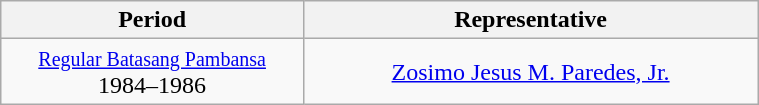<table class="wikitable" style="text-align:center; width:40%;">
<tr>
<th width="40%">Period</th>
<th>Representative</th>
</tr>
<tr>
<td><small><a href='#'>Regular Batasang Pambansa</a></small><br>1984–1986</td>
<td><a href='#'>Zosimo Jesus M. Paredes, Jr.</a></td>
</tr>
</table>
